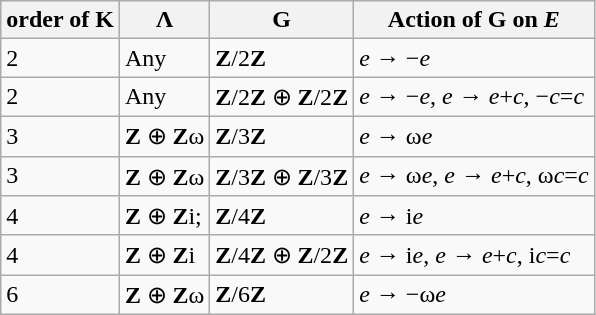<table class="wikitable">
<tr>
<th>order of K</th>
<th>Λ</th>
<th>G</th>
<th>Action of G on <em>E</em></th>
</tr>
<tr>
<td>2</td>
<td>Any</td>
<td><strong>Z</strong>/2<strong>Z</strong></td>
<td><em>e</em> → −<em>e</em></td>
</tr>
<tr>
<td>2</td>
<td>Any</td>
<td><strong>Z</strong>/2<strong>Z</strong> ⊕ <strong>Z</strong>/2<strong>Z</strong></td>
<td><em>e</em> → −<em>e</em>, <em>e</em> → <em>e</em>+<em>c</em>, −<em>c</em>=<em>c</em></td>
</tr>
<tr>
<td>3</td>
<td><strong>Z</strong> ⊕ <strong>Z</strong>ω</td>
<td><strong>Z</strong>/3<strong>Z</strong></td>
<td><em>e</em> → ω<em>e</em></td>
</tr>
<tr>
<td>3</td>
<td><strong>Z</strong> ⊕ <strong>Z</strong>ω</td>
<td><strong>Z</strong>/3<strong>Z</strong> ⊕ <strong>Z</strong>/3<strong>Z</strong></td>
<td><em>e</em> → ω<em>e</em>, <em>e</em> → <em>e</em>+<em>c</em>, ω<em>c</em>=<em>c</em></td>
</tr>
<tr>
<td>4</td>
<td><strong>Z</strong> ⊕ <strong>Z</strong>i;</td>
<td><strong>Z</strong>/4<strong>Z</strong></td>
<td><em>e</em> → i<em>e</em></td>
</tr>
<tr>
<td>4</td>
<td><strong>Z</strong> ⊕ <strong>Z</strong>i</td>
<td><strong>Z</strong>/4<strong>Z</strong> ⊕ <strong>Z</strong>/2<strong>Z</strong></td>
<td><em>e</em> → i<em>e</em>, <em>e</em> → <em>e</em>+<em>c</em>, i<em>c</em>=<em>c</em></td>
</tr>
<tr>
<td>6</td>
<td><strong>Z</strong> ⊕ <strong>Z</strong>ω</td>
<td><strong>Z</strong>/6<strong>Z</strong></td>
<td><em>e</em> → −ω<em>e</em></td>
</tr>
</table>
